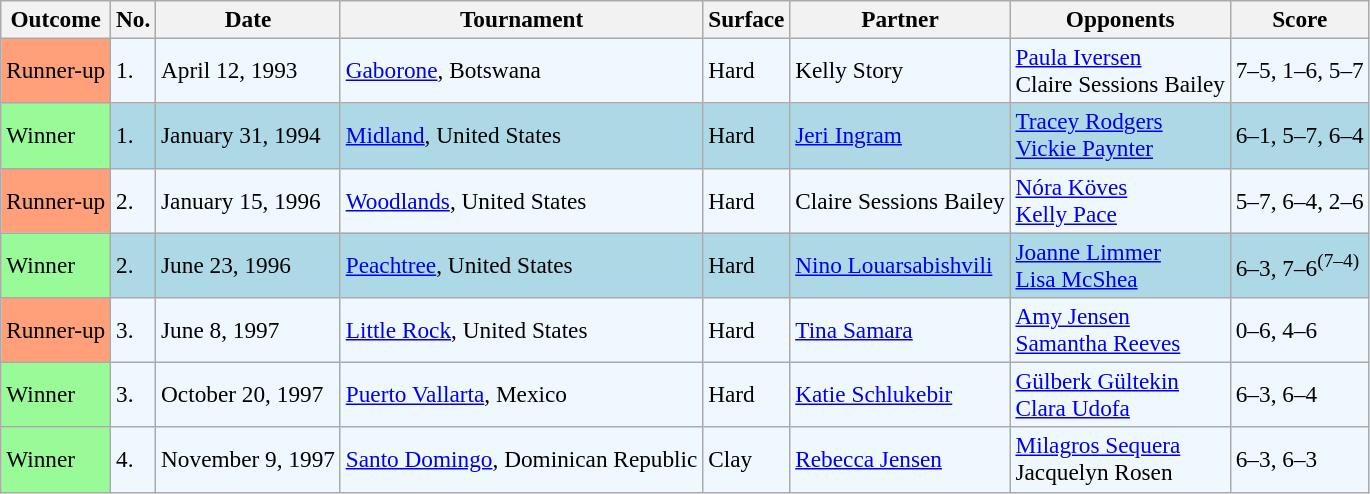<table class="sortable wikitable" style=font-size:97%>
<tr>
<th>Outcome</th>
<th>No.</th>
<th>Date</th>
<th>Tournament</th>
<th>Surface</th>
<th>Partner</th>
<th>Opponents</th>
<th>Score</th>
</tr>
<tr style="background:#f0f8ff;">
<td style="background:#ffa07a;">Runner-up</td>
<td>1.</td>
<td>April 12, 1993</td>
<td><a href='#'>Gaborone</a>, Botswana</td>
<td>Hard</td>
<td> Kelly Story</td>
<td> <a href='#'>Paula Iversen</a> <br>  Claire Sessions Bailey</td>
<td>7–5, 1–6, 5–7</td>
</tr>
<tr style="background:lightblue;">
<td bgcolor="98FB98">Winner</td>
<td>1.</td>
<td>January 31, 1994</td>
<td><a href='#'>Midland</a>, United States</td>
<td>Hard</td>
<td> <a href='#'>Jeri Ingram</a></td>
<td> <a href='#'>Tracey Rodgers</a> <br>  <a href='#'>Vickie Paynter</a></td>
<td>6–1, 5–7, 6–4</td>
</tr>
<tr style="background:#f0f8ff;">
<td bgcolor="FFA07A">Runner-up</td>
<td>2.</td>
<td>January 15, 1996</td>
<td><a href='#'>Woodlands</a>, United States</td>
<td>Hard</td>
<td> Claire Sessions Bailey</td>
<td> <a href='#'>Nóra Köves</a> <br>  <a href='#'>Kelly Pace</a></td>
<td>5–7, 6–4, 2–6</td>
</tr>
<tr style="background:lightblue;">
<td bgcolor="98FB98">Winner</td>
<td>2.</td>
<td>June 23, 1996</td>
<td><a href='#'>Peachtree</a>, United States</td>
<td>Hard</td>
<td> <a href='#'>Nino Louarsabishvili</a></td>
<td> <a href='#'>Joanne Limmer</a> <br>  <a href='#'>Lisa McShea</a></td>
<td>6–3, 7–6<sup>(7–4)</sup></td>
</tr>
<tr style="background:#f0f8ff;">
<td style="background:#ffa07a;">Runner-up</td>
<td>3.</td>
<td>June 8, 1997</td>
<td><a href='#'>Little Rock</a>, United States</td>
<td>Hard</td>
<td> <a href='#'>Tina Samara</a></td>
<td> <a href='#'>Amy Jensen</a><br> <a href='#'>Samantha Reeves</a></td>
<td>0–6, 4–6</td>
</tr>
<tr bgcolor=f0f8ff>
<td style="background:#98fb98;">Winner</td>
<td>3.</td>
<td>October 20, 1997</td>
<td><a href='#'>Puerto Vallarta</a>, Mexico</td>
<td>Hard</td>
<td> <a href='#'>Katie Schlukebir</a></td>
<td> <a href='#'>Gülberk Gültekin</a> <br>  <a href='#'>Clara Udofa</a></td>
<td>6–3, 6–4</td>
</tr>
<tr style="background:#f0f8ff;">
<td style="background:#98fb98;">Winner</td>
<td>4.</td>
<td>November 9, 1997</td>
<td><a href='#'>Santo Domingo</a>, Dominican Republic</td>
<td>Clay</td>
<td> <a href='#'>Rebecca Jensen</a></td>
<td> <a href='#'>Milagros Sequera</a> <br>  Jacquelyn Rosen</td>
<td>6–3, 6–3</td>
</tr>
</table>
